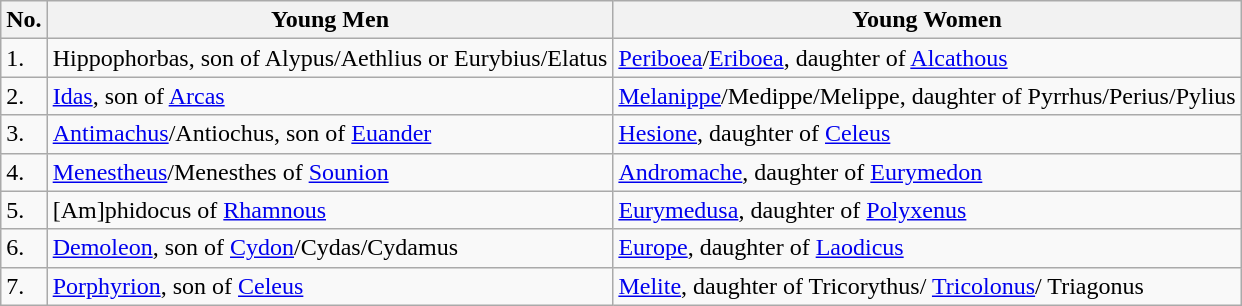<table class="wikitable">
<tr>
<th>No.</th>
<th>Young Men</th>
<th>Young Women</th>
</tr>
<tr>
<td>1.</td>
<td>Hippophorbas, son of Alypus/Aethlius or Eurybius/Elatus</td>
<td><a href='#'>Periboea</a>/<a href='#'>Eriboea</a>, daughter of <a href='#'>Alcathous</a></td>
</tr>
<tr>
<td>2.</td>
<td><a href='#'>Idas</a>, son of <a href='#'>Arcas</a></td>
<td><a href='#'>Melanippe</a>/Medippe/Melippe, daughter of Pyrrhus/Perius/Pylius</td>
</tr>
<tr>
<td>3.</td>
<td><a href='#'>Antimachus</a>/Antiochus, son of <a href='#'>Euander</a></td>
<td><a href='#'>Hesione</a>, daughter of <a href='#'>Celeus</a></td>
</tr>
<tr>
<td>4.</td>
<td><a href='#'>Menestheus</a>/Menesthes of <a href='#'>Sounion</a></td>
<td><a href='#'>Andromache</a>, daughter of <a href='#'>Eurymedon</a></td>
</tr>
<tr>
<td>5.</td>
<td>[Am]phidocus of <a href='#'>Rhamnous</a></td>
<td><a href='#'>Eurymedusa</a>, daughter of <a href='#'>Polyxenus</a></td>
</tr>
<tr>
<td>6.</td>
<td><a href='#'>Demoleon</a>, son of <a href='#'>Cydon</a>/Cydas/Cydamus</td>
<td><a href='#'>Europe</a>, daughter of <a href='#'>Laodicus</a></td>
</tr>
<tr>
<td>7.</td>
<td><a href='#'>Porphyrion</a>, son of <a href='#'>Celeus</a></td>
<td><a href='#'>Melite</a>, daughter of Tricorythus/ <a href='#'>Tricolonus</a>/ Triagonus</td>
</tr>
</table>
